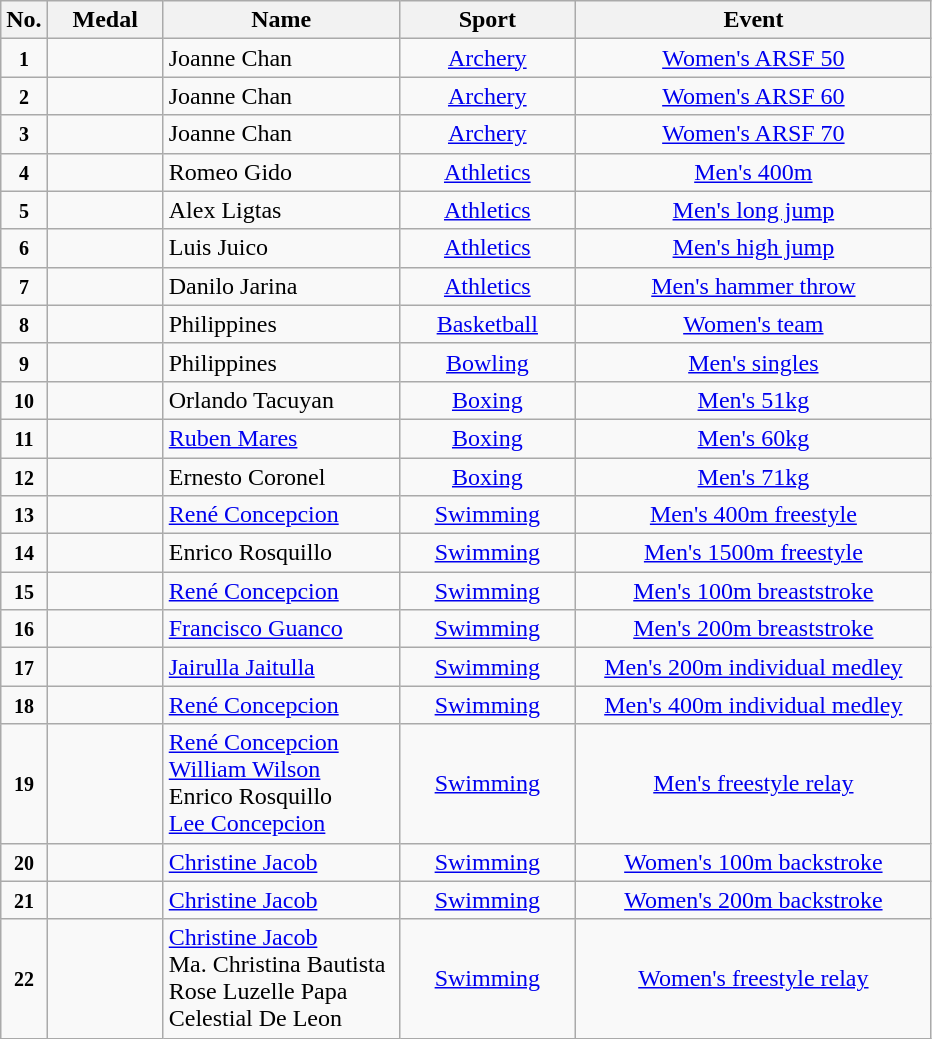<table class="wikitable" style="font-size:100%; text-align:center;">
<tr>
<th width="10">No.</th>
<th width="70">Medal</th>
<th width="150">Name</th>
<th width="110">Sport</th>
<th width="230">Event</th>
</tr>
<tr>
<td><small><strong>1</strong></small></td>
<td></td>
<td align=left>Joanne Chan</td>
<td> <a href='#'>Archery</a></td>
<td><a href='#'>Women's ARSF 50</a></td>
</tr>
<tr>
<td><small><strong>2</strong></small></td>
<td></td>
<td align=left>Joanne Chan</td>
<td> <a href='#'>Archery</a></td>
<td><a href='#'>Women's ARSF 60</a></td>
</tr>
<tr>
<td><small><strong>3</strong></small></td>
<td></td>
<td align=left>Joanne Chan</td>
<td> <a href='#'>Archery</a></td>
<td><a href='#'>Women's ARSF 70</a></td>
</tr>
<tr>
<td><small><strong>4</strong></small></td>
<td></td>
<td align=left>Romeo Gido</td>
<td> <a href='#'>Athletics</a></td>
<td><a href='#'>Men's 400m</a></td>
</tr>
<tr>
<td><small><strong>5</strong></small></td>
<td></td>
<td align=left>Alex Ligtas</td>
<td> <a href='#'>Athletics</a></td>
<td><a href='#'>Men's long jump</a></td>
</tr>
<tr>
<td><small><strong>6</strong></small></td>
<td></td>
<td align=left>Luis Juico</td>
<td> <a href='#'>Athletics</a></td>
<td><a href='#'>Men's high jump</a></td>
</tr>
<tr>
<td><small><strong>7</strong></small></td>
<td></td>
<td align=left>Danilo Jarina</td>
<td> <a href='#'>Athletics</a></td>
<td><a href='#'>Men's hammer throw</a></td>
</tr>
<tr>
<td><small><strong>8</strong></small></td>
<td></td>
<td align=left>Philippines</td>
<td> <a href='#'>Basketball</a></td>
<td><a href='#'>Women's team</a></td>
</tr>
<tr>
<td><small><strong>9</strong></small></td>
<td></td>
<td align=left>Philippines</td>
<td> <a href='#'>Bowling</a></td>
<td><a href='#'>Men's singles</a></td>
</tr>
<tr>
<td><small><strong>10</strong></small></td>
<td></td>
<td align=left>Orlando Tacuyan</td>
<td> <a href='#'>Boxing</a></td>
<td><a href='#'>Men's 51kg</a></td>
</tr>
<tr>
<td><small><strong>11</strong></small></td>
<td></td>
<td align=left><a href='#'>Ruben Mares</a></td>
<td> <a href='#'>Boxing</a></td>
<td><a href='#'>Men's 60kg</a></td>
</tr>
<tr>
<td><small><strong>12</strong></small></td>
<td></td>
<td align=left>Ernesto Coronel</td>
<td> <a href='#'>Boxing</a></td>
<td><a href='#'>Men's 71kg</a></td>
</tr>
<tr>
<td><small><strong>13</strong></small></td>
<td></td>
<td align=left><a href='#'>René Concepcion</a></td>
<td> <a href='#'>Swimming</a></td>
<td><a href='#'>Men's 400m freestyle</a></td>
</tr>
<tr>
<td><small><strong>14</strong></small></td>
<td></td>
<td align=left>Enrico Rosquillo</td>
<td> <a href='#'>Swimming</a></td>
<td><a href='#'>Men's 1500m freestyle</a></td>
</tr>
<tr>
<td><small><strong>15</strong></small></td>
<td></td>
<td align=left><a href='#'>René Concepcion</a></td>
<td> <a href='#'>Swimming</a></td>
<td><a href='#'>Men's 100m breaststroke</a></td>
</tr>
<tr>
<td><small><strong>16</strong></small></td>
<td></td>
<td align=left><a href='#'>Francisco Guanco</a></td>
<td> <a href='#'>Swimming</a></td>
<td><a href='#'>Men's 200m breaststroke</a></td>
</tr>
<tr>
<td><small><strong>17</strong></small></td>
<td></td>
<td align=left><a href='#'>Jairulla Jaitulla</a></td>
<td> <a href='#'>Swimming</a></td>
<td><a href='#'>Men's 200m individual medley</a></td>
</tr>
<tr>
<td><small><strong>18</strong></small></td>
<td></td>
<td align=left><a href='#'>René Concepcion</a></td>
<td> <a href='#'>Swimming</a></td>
<td><a href='#'>Men's 400m individual medley</a></td>
</tr>
<tr>
<td><small><strong>19</strong></small></td>
<td></td>
<td align=left><a href='#'>René Concepcion</a><br><a href='#'>William Wilson</a><br>Enrico Rosquillo<br><a href='#'>Lee Concepcion</a></td>
<td> <a href='#'>Swimming</a></td>
<td><a href='#'>Men's  freestyle relay</a></td>
</tr>
<tr>
<td><small><strong>20</strong></small></td>
<td></td>
<td align=left><a href='#'>Christine Jacob</a></td>
<td> <a href='#'>Swimming</a></td>
<td><a href='#'>Women's 100m backstroke</a></td>
</tr>
<tr>
<td><small><strong>21</strong></small></td>
<td></td>
<td align=left><a href='#'>Christine Jacob</a></td>
<td> <a href='#'>Swimming</a></td>
<td><a href='#'>Women's 200m backstroke</a></td>
</tr>
<tr>
<td><small><strong>22</strong></small></td>
<td></td>
<td align=left><a href='#'>Christine Jacob</a><br>Ma. Christina Bautista<br>Rose Luzelle Papa<br>Celestial De Leon</td>
<td> <a href='#'>Swimming</a></td>
<td><a href='#'>Women's  freestyle relay</a></td>
</tr>
</table>
